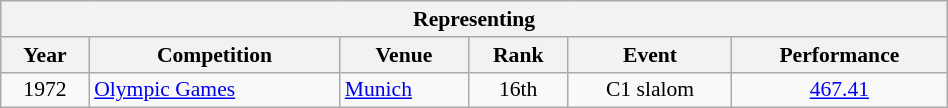<table class="wikitable" width=50% style="font-size:90%; text-align:center;">
<tr>
<th colspan=7>Representing </th>
</tr>
<tr>
<th>Year</th>
<th>Competition</th>
<th>Venue</th>
<th>Rank</th>
<th>Event</th>
<th>Performance</th>
</tr>
<tr>
<td>1972</td>
<td align=left><a href='#'>Olympic Games</a></td>
<td align=left> <a href='#'>Munich</a></td>
<td>16th</td>
<td>C1 slalom</td>
<td><a href='#'>467.41</a></td>
</tr>
</table>
